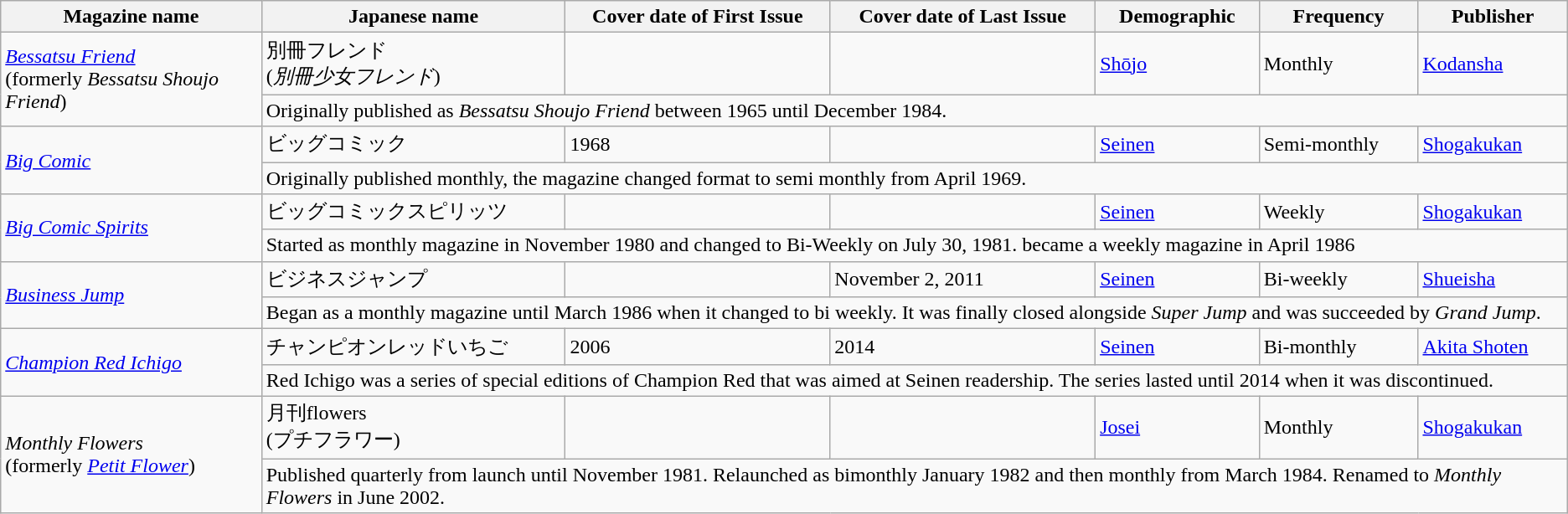<table class="wikitable nonsortable">
<tr>
<th>Magazine name</th>
<th>Japanese name</th>
<th>Cover date of First Issue</th>
<th>Cover date of Last Issue</th>
<th>Demographic</th>
<th>Frequency</th>
<th>Publisher<br></th>
</tr>
<tr>
<td rowspan="2"><em><a href='#'>Bessatsu Friend</a></em><br> (formerly <em>Bessatsu Shoujo Friend</em>)</td>
<td>別冊フレンド <br>(<em>別冊少女フレンド</em>)</td>
<td></td>
<td></td>
<td><a href='#'>Shōjo</a></td>
<td>Monthly</td>
<td><a href='#'>Kodansha</a></td>
</tr>
<tr>
<td colspan="6">Originally published as <em>Bessatsu Shoujo Friend</em> between 1965 until December 1984.</td>
</tr>
<tr>
<td rowspan="2"><em><a href='#'>Big Comic</a></em></td>
<td>ビッグコミック</td>
<td>1968</td>
<td></td>
<td><a href='#'>Seinen</a></td>
<td>Semi-monthly</td>
<td><a href='#'>Shogakukan</a></td>
</tr>
<tr>
<td colspan="6">Originally published monthly, the magazine changed format to semi monthly from April 1969.</td>
</tr>
<tr>
<td rowspan="2"><em><a href='#'>Big Comic Spirits</a></em></td>
<td>ビッグコミックスピリッツ</td>
<td></td>
<td></td>
<td><a href='#'>Seinen</a></td>
<td>Weekly</td>
<td><a href='#'>Shogakukan</a></td>
</tr>
<tr>
<td colspan="6">Started as monthly magazine in November 1980 and changed to Bi-Weekly on July 30, 1981. became a weekly magazine in April 1986</td>
</tr>
<tr>
<td rowspan="2"><em><a href='#'>Business Jump</a></em></td>
<td>ビジネスジャンプ</td>
<td></td>
<td>November 2, 2011</td>
<td><a href='#'>Seinen</a></td>
<td>Bi-weekly</td>
<td><a href='#'>Shueisha</a></td>
</tr>
<tr>
<td colspan="6">Began as a monthly magazine until March 1986 when it changed to bi weekly. It was finally closed alongside <em>Super Jump</em> and was succeeded by <em>Grand Jump</em>.</td>
</tr>
<tr>
<td rowspan="2"><em><a href='#'>Champion Red Ichigo</a></em></td>
<td>チャンピオンレッドいちご</td>
<td>2006</td>
<td>2014</td>
<td><a href='#'>Seinen</a></td>
<td>Bi-monthly</td>
<td><a href='#'>Akita Shoten</a></td>
</tr>
<tr>
<td colspan="6">Red Ichigo was a series of special editions of Champion Red that was aimed at Seinen readership. The series lasted until 2014 when it was discontinued.</td>
</tr>
<tr>
<td rowspan="2"><em>Monthly Flowers</em><br>(formerly <em><a href='#'>Petit Flower</a></em>)</td>
<td>月刊flowers<br>(プチフラワー)</td>
<td></td>
<td></td>
<td><a href='#'>Josei</a></td>
<td>Monthly</td>
<td><a href='#'>Shogakukan</a></td>
</tr>
<tr>
<td colspan="6">Published quarterly from launch until November 1981. Relaunched as bimonthly January 1982 and then monthly from March 1984. Renamed to <em>Monthly Flowers</em> in June 2002.</td>
</tr>
</table>
